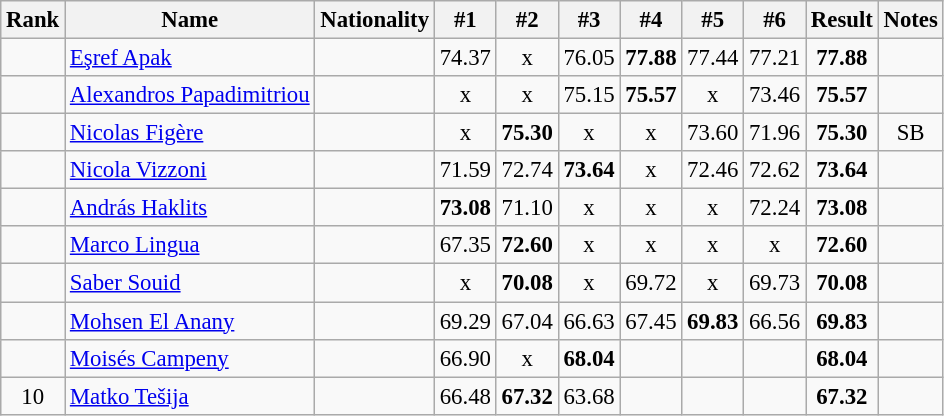<table class="wikitable sortable" style="text-align:center;font-size:95%">
<tr>
<th>Rank</th>
<th>Name</th>
<th>Nationality</th>
<th>#1</th>
<th>#2</th>
<th>#3</th>
<th>#4</th>
<th>#5</th>
<th>#6</th>
<th>Result</th>
<th>Notes</th>
</tr>
<tr>
<td></td>
<td align=left><a href='#'>Eşref Apak</a></td>
<td align=left></td>
<td>74.37</td>
<td>x</td>
<td>76.05</td>
<td><strong>77.88</strong></td>
<td>77.44</td>
<td>77.21</td>
<td><strong>77.88</strong></td>
<td></td>
</tr>
<tr>
<td></td>
<td align=left><a href='#'>Alexandros Papadimitriou</a></td>
<td align=left></td>
<td>x</td>
<td>x</td>
<td>75.15</td>
<td><strong>75.57</strong></td>
<td>x</td>
<td>73.46</td>
<td><strong>75.57</strong></td>
<td></td>
</tr>
<tr>
<td></td>
<td align=left><a href='#'>Nicolas Figère</a></td>
<td align=left></td>
<td>x</td>
<td><strong>75.30</strong></td>
<td>x</td>
<td>x</td>
<td>73.60</td>
<td>71.96</td>
<td><strong>75.30</strong></td>
<td>SB</td>
</tr>
<tr>
<td></td>
<td align=left><a href='#'>Nicola Vizzoni</a></td>
<td align=left></td>
<td>71.59</td>
<td>72.74</td>
<td><strong>73.64</strong></td>
<td>x</td>
<td>72.46</td>
<td>72.62</td>
<td><strong>73.64</strong></td>
<td></td>
</tr>
<tr>
<td></td>
<td align=left><a href='#'>András Haklits</a></td>
<td align=left></td>
<td><strong>73.08</strong></td>
<td>71.10</td>
<td>x</td>
<td>x</td>
<td>x</td>
<td>72.24</td>
<td><strong>73.08</strong></td>
<td></td>
</tr>
<tr>
<td></td>
<td align=left><a href='#'>Marco Lingua</a></td>
<td align=left></td>
<td>67.35</td>
<td><strong>72.60</strong></td>
<td>x</td>
<td>x</td>
<td>x</td>
<td>x</td>
<td><strong>72.60</strong></td>
<td></td>
</tr>
<tr>
<td></td>
<td align=left><a href='#'>Saber Souid</a></td>
<td align=left></td>
<td>x</td>
<td><strong>70.08</strong></td>
<td>x</td>
<td>69.72</td>
<td>x</td>
<td>69.73</td>
<td><strong>70.08</strong></td>
<td></td>
</tr>
<tr>
<td></td>
<td align=left><a href='#'>Mohsen El Anany</a></td>
<td align=left></td>
<td>69.29</td>
<td>67.04</td>
<td>66.63</td>
<td>67.45</td>
<td><strong>69.83</strong></td>
<td>66.56</td>
<td><strong>69.83</strong></td>
<td></td>
</tr>
<tr>
<td></td>
<td align=left><a href='#'>Moisés Campeny</a></td>
<td align=left></td>
<td>66.90</td>
<td>x</td>
<td><strong>68.04</strong></td>
<td></td>
<td></td>
<td></td>
<td><strong>68.04</strong></td>
<td></td>
</tr>
<tr>
<td>10</td>
<td align=left><a href='#'>Matko Tešija</a></td>
<td align=left></td>
<td>66.48</td>
<td><strong>67.32</strong></td>
<td>63.68</td>
<td></td>
<td></td>
<td></td>
<td><strong>67.32</strong></td>
<td></td>
</tr>
</table>
